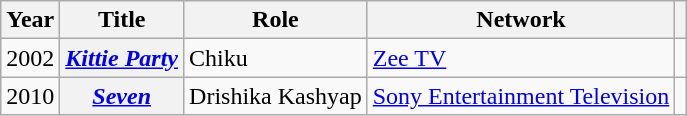<table class="wikitable sortable plainrowheaders">
<tr>
<th scope="col">Year</th>
<th scope="col">Title</th>
<th scope="col">Role</th>
<th scope="col">Network</th>
<th scope="col" class="unsortable"></th>
</tr>
<tr>
<td>2002</td>
<th scope="row"><em><a href='#'>Kittie Party</a></em></th>
<td>Chiku</td>
<td><a href='#'>Zee TV</a></td>
<td></td>
</tr>
<tr>
<td>2010</td>
<th scope="row"><em><a href='#'>Seven</a></em></th>
<td>Drishika Kashyap</td>
<td><a href='#'>Sony Entertainment Television</a></td>
<td></td>
</tr>
</table>
